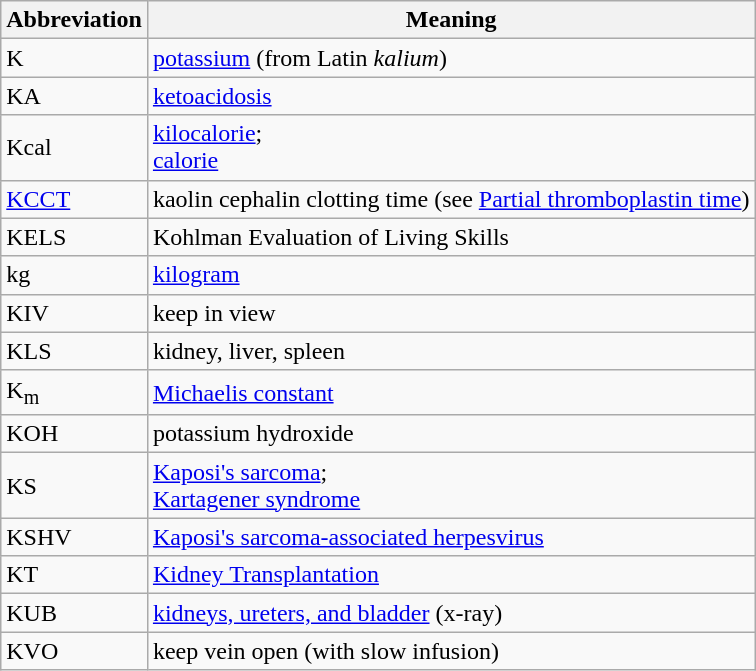<table class="wikitable sortable">
<tr>
<th scope="col">Abbreviation</th>
<th scope="col">Meaning</th>
</tr>
<tr>
<td>K</td>
<td><a href='#'>potassium</a> (from Latin <em>kalium</em>)</td>
</tr>
<tr>
<td>KA</td>
<td><a href='#'>ketoacidosis</a></td>
</tr>
<tr>
<td>Kcal</td>
<td><a href='#'>kilocalorie</a>; <br> <a href='#'>calorie</a></td>
</tr>
<tr>
<td><a href='#'>KCCT</a></td>
<td>kaolin cephalin clotting time (see <a href='#'>Partial thromboplastin time</a>)</td>
</tr>
<tr>
<td>KELS</td>
<td>Kohlman Evaluation of Living Skills</td>
</tr>
<tr>
<td>kg</td>
<td><a href='#'>kilogram</a></td>
</tr>
<tr>
<td>KIV</td>
<td>keep in view</td>
</tr>
<tr>
<td>KLS</td>
<td>kidney, liver, spleen</td>
</tr>
<tr>
<td>K<sub>m</sub></td>
<td><a href='#'>Michaelis constant</a></td>
</tr>
<tr>
<td>KOH</td>
<td>potassium hydroxide</td>
</tr>
<tr>
<td>KS</td>
<td><a href='#'>Kaposi's sarcoma</a>; <br> <a href='#'>Kartagener syndrome</a></td>
</tr>
<tr>
<td>KSHV</td>
<td><a href='#'>Kaposi's sarcoma-associated herpesvirus</a></td>
</tr>
<tr>
<td>KT</td>
<td><a href='#'>Kidney Transplantation</a></td>
</tr>
<tr>
<td>KUB</td>
<td><a href='#'>kidneys, ureters, and bladder</a> (x-ray)</td>
</tr>
<tr>
<td>KVO</td>
<td>keep vein open (with slow infusion)</td>
</tr>
</table>
